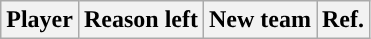<table class="wikitable sortable sortable">
<tr>
<th>Player</th>
<th>Reason left</th>
<th>New team</th>
<th>Ref.</th>
</tr>
</table>
